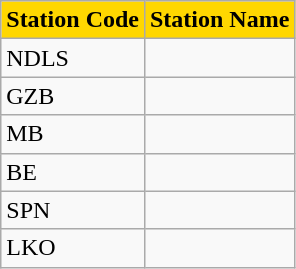<table class="wikitable">
<tr>
<th style="background-color:#FFD700">Station Code</th>
<th ! style="background-color:#FFD700">Station Name</th>
</tr>
<tr>
<td valign="top">NDLS</td>
<td valign="top"></td>
</tr>
<tr>
<td valign="top">GZB</td>
<td valign="top"></td>
</tr>
<tr>
<td valign="top">MB</td>
<td valign="top"></td>
</tr>
<tr>
<td valign="top">BE</td>
<td valign="top"></td>
</tr>
<tr>
<td valign="top">SPN</td>
<td valign="top"></td>
</tr>
<tr>
<td valign="top">LKO</td>
<td valign="top"></td>
</tr>
</table>
